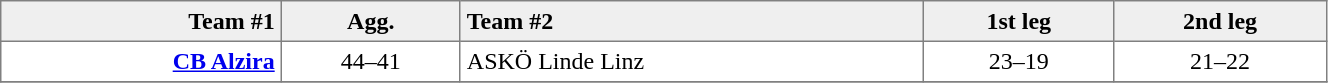<table border=1 cellspacing=0 cellpadding=4 style="border-collapse: collapse;" width=70%>
<tr bgcolor="efefef">
<th align=right>Team #1</th>
<th>Agg.</th>
<th align=left>Team #2</th>
<th>1st leg</th>
<th>2nd leg</th>
</tr>
<tr>
<td align=right><strong><a href='#'>CB Alzira</a></strong> </td>
<td align=center>44–41</td>
<td> ASKÖ Linde Linz</td>
<td align=center>23–19</td>
<td align=center>21–22</td>
</tr>
<tr>
</tr>
</table>
